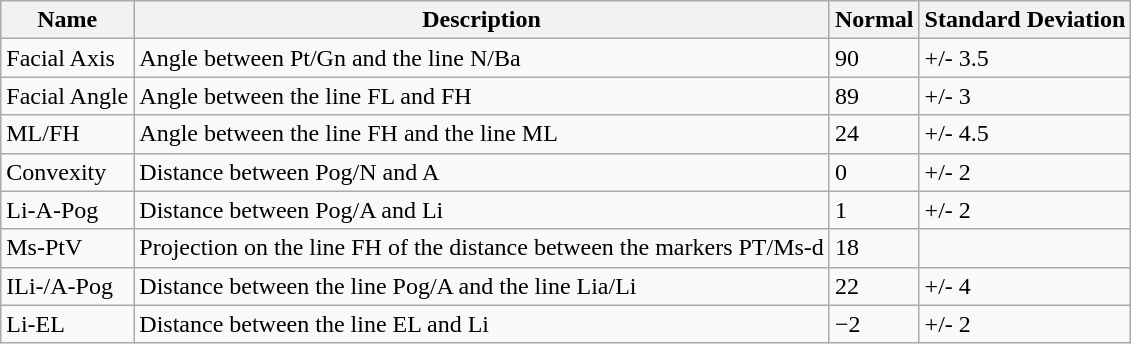<table class="wikitable">
<tr>
<th>Name</th>
<th>Description</th>
<th>Normal</th>
<th>Standard Deviation</th>
</tr>
<tr>
<td>Facial Axis</td>
<td>Angle between Pt/Gn and the line N/Ba</td>
<td>90</td>
<td>+/- 3.5</td>
</tr>
<tr>
<td>Facial Angle</td>
<td>Angle between the line FL and FH</td>
<td>89</td>
<td>+/- 3</td>
</tr>
<tr>
<td>ML/FH</td>
<td>Angle between the line FH and the line ML</td>
<td>24</td>
<td>+/- 4.5</td>
</tr>
<tr>
<td>Convexity</td>
<td>Distance between Pog/N and A</td>
<td>0</td>
<td>+/- 2</td>
</tr>
<tr>
<td>Li-A-Pog</td>
<td>Distance between Pog/A and Li</td>
<td>1</td>
<td>+/- 2</td>
</tr>
<tr>
<td>Ms-PtV</td>
<td>Projection on the line FH of the distance between the markers PT/Ms-d</td>
<td>18</td>
<td></td>
</tr>
<tr>
<td>ILi-/A-Pog</td>
<td>Distance between the line Pog/A and the line Lia/Li</td>
<td>22</td>
<td>+/- 4</td>
</tr>
<tr>
<td>Li-EL</td>
<td>Distance between the line EL and Li</td>
<td>−2</td>
<td>+/- 2</td>
</tr>
</table>
